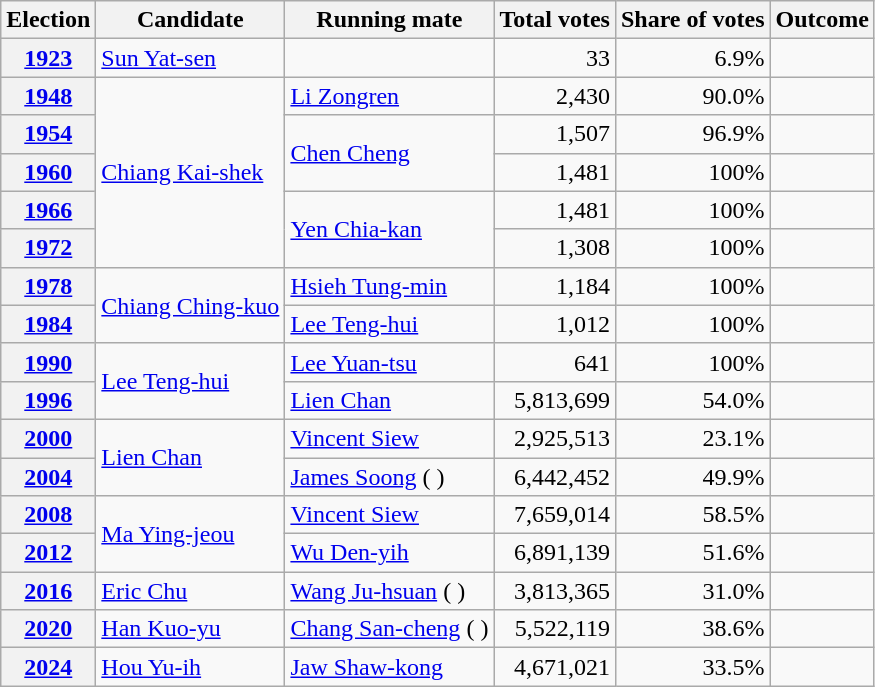<table class=wikitable>
<tr>
<th>Election</th>
<th>Candidate</th>
<th>Running mate</th>
<th>Total votes</th>
<th>Share of votes</th>
<th>Outcome</th>
</tr>
<tr>
<th><a href='#'>1923</a></th>
<td><a href='#'>Sun Yat-sen</a></td>
<td></td>
<td align=right>33</td>
<td align=right>6.9%</td>
<td></td>
</tr>
<tr>
<th><a href='#'>1948</a></th>
<td rowspan="5"><a href='#'>Chiang Kai-shek</a></td>
<td><a href='#'>Li Zongren</a></td>
<td align=right>2,430</td>
<td align=right>90.0%</td>
<td></td>
</tr>
<tr>
<th><a href='#'>1954</a></th>
<td rowspan="2"><a href='#'>Chen Cheng</a></td>
<td align=right>1,507</td>
<td align=right>96.9%</td>
<td></td>
</tr>
<tr>
<th><a href='#'>1960</a></th>
<td align=right>1,481</td>
<td align=right>100%</td>
<td></td>
</tr>
<tr>
<th><a href='#'>1966</a></th>
<td rowspan="2"><a href='#'>Yen Chia-kan</a></td>
<td align=right>1,481</td>
<td align=right>100%</td>
<td></td>
</tr>
<tr>
<th><a href='#'>1972</a></th>
<td align=right>1,308</td>
<td align=right>100%</td>
<td></td>
</tr>
<tr>
<th><a href='#'>1978</a></th>
<td rowspan="2"><a href='#'>Chiang Ching-kuo</a></td>
<td><a href='#'>Hsieh Tung-min</a></td>
<td align=right>1,184</td>
<td align=right>100%</td>
<td></td>
</tr>
<tr>
<th><a href='#'>1984</a></th>
<td><a href='#'>Lee Teng-hui</a></td>
<td align=right>1,012</td>
<td align=right>100%</td>
<td></td>
</tr>
<tr>
<th><a href='#'>1990</a></th>
<td rowspan="2"><a href='#'>Lee Teng-hui</a></td>
<td><a href='#'>Lee Yuan-tsu</a></td>
<td align=right>641</td>
<td align=right>100%</td>
<td></td>
</tr>
<tr>
<th><a href='#'>1996</a></th>
<td><a href='#'>Lien Chan</a></td>
<td align=right>5,813,699</td>
<td align=right>54.0%</td>
<td></td>
</tr>
<tr>
<th><a href='#'>2000</a></th>
<td rowspan="2"><a href='#'>Lien Chan</a></td>
<td><a href='#'>Vincent Siew</a></td>
<td align=right>2,925,513</td>
<td align=right>23.1%</td>
<td></td>
</tr>
<tr>
<th><a href='#'>2004</a></th>
<td><a href='#'>James Soong</a> ( )</td>
<td align=right>6,442,452</td>
<td align=right>49.9%</td>
<td></td>
</tr>
<tr>
<th><a href='#'>2008</a></th>
<td rowspan="2"><a href='#'>Ma Ying-jeou</a></td>
<td><a href='#'>Vincent Siew</a></td>
<td align=right>7,659,014</td>
<td align=right>58.5%</td>
<td></td>
</tr>
<tr>
<th><a href='#'>2012</a></th>
<td><a href='#'>Wu Den-yih</a></td>
<td align=right>6,891,139</td>
<td align=right>51.6%</td>
<td></td>
</tr>
<tr>
<th><a href='#'>2016</a></th>
<td><a href='#'>Eric Chu</a></td>
<td><a href='#'>Wang Ju-hsuan</a> ( )</td>
<td align=right>3,813,365</td>
<td align=right>31.0%</td>
<td></td>
</tr>
<tr>
<th><a href='#'>2020</a></th>
<td><a href='#'>Han Kuo-yu</a></td>
<td><a href='#'>Chang San-cheng</a> ( )</td>
<td align=right>5,522,119</td>
<td align=right>38.6%</td>
<td></td>
</tr>
<tr>
<th><a href='#'>2024</a></th>
<td><a href='#'>Hou Yu-ih</a></td>
<td><a href='#'>Jaw Shaw-kong</a></td>
<td align=right>4,671,021</td>
<td align=right>33.5%</td>
<td></td>
</tr>
</table>
